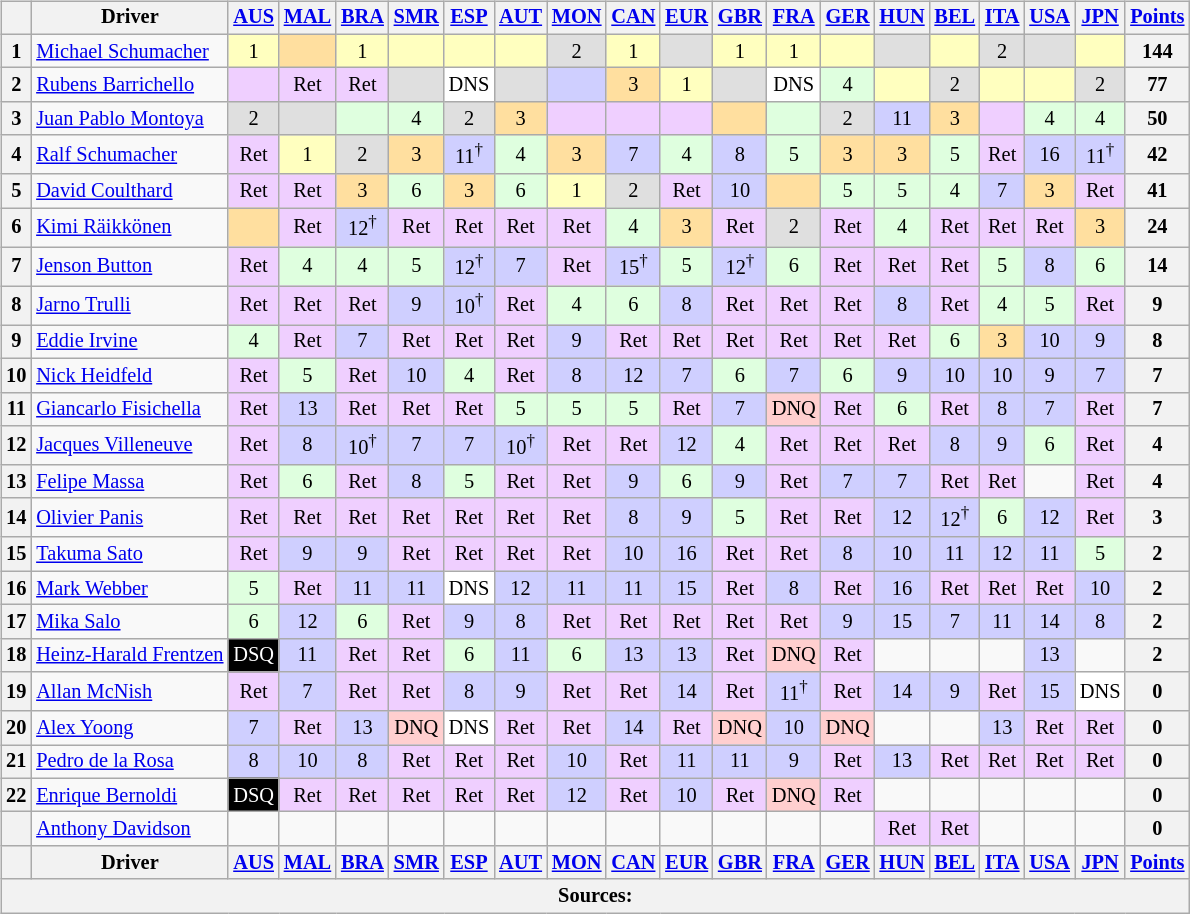<table>
<tr valign="top">
<td><br><table class="wikitable" style="font-size: 85%; text-align:center;">
<tr valign="top">
<th valign="middle"></th>
<th valign="middle">Driver</th>
<th><a href='#'>AUS</a><br></th>
<th><a href='#'>MAL</a><br></th>
<th><a href='#'>BRA</a><br></th>
<th><a href='#'>SMR</a><br></th>
<th><a href='#'>ESP</a><br></th>
<th><a href='#'>AUT</a><br></th>
<th><a href='#'>MON</a><br></th>
<th><a href='#'>CAN</a><br></th>
<th><a href='#'>EUR</a><br></th>
<th><a href='#'>GBR</a><br></th>
<th><a href='#'>FRA</a><br></th>
<th><a href='#'>GER</a><br></th>
<th><a href='#'>HUN</a><br></th>
<th><a href='#'>BEL</a><br></th>
<th><a href='#'>ITA</a><br></th>
<th><a href='#'>USA</a><br></th>
<th><a href='#'>JPN</a><br></th>
<th valign="middle"><a href='#'>Points</a></th>
</tr>
<tr>
<th>1</th>
<td align="left"> <a href='#'>Michael Schumacher</a></td>
<td style="background:#FFFFBF;">1</td>
<td style="background:#FFDF9F;"></td>
<td style="background:#FFFFBF;">1</td>
<td style="background:#FFFFBF;"></td>
<td style="background:#FFFFBF;"></td>
<td style="background:#FFFFBF;"></td>
<td style="background:#DFDFDF;">2</td>
<td style="background:#FFFFBF;">1</td>
<td style="background:#DFDFDF;"></td>
<td style="background:#FFFFBF;">1</td>
<td style="background:#FFFFBF;">1</td>
<td style="background:#FFFFBF;"></td>
<td style="background:#DFDFDF;"></td>
<td style="background:#FFFFBF;"></td>
<td style="background:#DFDFDF;">2</td>
<td style="background:#DFDFDF;"></td>
<td style="background:#FFFFBF;"></td>
<th>144</th>
</tr>
<tr>
<th>2</th>
<td align="left"> <a href='#'>Rubens Barrichello</a></td>
<td style="background:#EFCFFF;"></td>
<td style="background:#EFCFFF;">Ret</td>
<td style="background:#EFCFFF;">Ret</td>
<td style="background:#DFDFDF;"></td>
<td style="background:#FFFFFF;">DNS</td>
<td style="background:#DFDFDF;"></td>
<td style="background:#CFCFFF;"></td>
<td style="background:#FFDF9F;">3</td>
<td style="background:#FFFFBF;">1</td>
<td style="background:#DFDFDF;"></td>
<td style="background:#FFFFFF;">DNS</td>
<td style="background:#DFFFDF;">4</td>
<td style="background:#FFFFBF;"></td>
<td style="background:#DFDFDF;">2</td>
<td style="background:#FFFFBF;"></td>
<td style="background:#FFFFBF;"></td>
<td style="background:#DFDFDF;">2</td>
<th>77</th>
</tr>
<tr>
<th>3</th>
<td align="left"> <a href='#'>Juan Pablo Montoya</a></td>
<td style="background:#DFDFDF;">2</td>
<td style="background:#DFDFDF;"></td>
<td style="background:#DFFFDF;"></td>
<td style="background:#DFFFDF;">4</td>
<td style="background:#DFDFDF;">2</td>
<td style="background:#FFDF9F;">3</td>
<td style="background:#EFCFFF;"></td>
<td style="background:#EFCFFF;"></td>
<td style="background:#EFCFFF;"></td>
<td style="background:#FFDF9F;"></td>
<td style="background:#DFFFDF;"></td>
<td style="background:#DFDFDF;">2</td>
<td style="background:#CFCFFF;">11</td>
<td style="background:#FFDF9F;">3</td>
<td style="background:#EFCFFF;"></td>
<td style="background:#DFFFDF;">4</td>
<td style="background:#DFFFDF;">4</td>
<th>50</th>
</tr>
<tr>
<th>4</th>
<td align="left"> <a href='#'>Ralf Schumacher</a></td>
<td style="background:#EFCFFF;">Ret</td>
<td style="background:#FFFFBF;">1</td>
<td style="background:#DFDFDF;">2</td>
<td style="background:#FFDF9F;">3</td>
<td style="background:#CFCFFF;">11<sup>†</sup></td>
<td style="background:#DFFFDF;">4</td>
<td style="background:#FFDF9F;">3</td>
<td style="background:#CFCFFF;">7</td>
<td style="background:#DFFFDF;">4</td>
<td style="background:#CFCFFF;">8</td>
<td style="background:#DFFFDF;">5</td>
<td style="background:#FFDF9F;">3</td>
<td style="background:#FFDF9F;">3</td>
<td style="background:#DFFFDF;">5</td>
<td style="background:#EFCFFF;">Ret</td>
<td style="background:#CFCFFF;">16</td>
<td style="background:#CFCFFF;">11<sup>†</sup></td>
<th>42</th>
</tr>
<tr>
<th>5</th>
<td align="left"> <a href='#'>David Coulthard</a></td>
<td style="background:#EFCFFF;">Ret</td>
<td style="background:#EFCFFF;">Ret</td>
<td style="background:#FFDF9F;">3</td>
<td style="background:#DFFFDF;">6</td>
<td style="background:#FFDF9F;">3</td>
<td style="background:#DFFFDF;">6</td>
<td style="background:#FFFFBF;">1</td>
<td style="background:#DFDFDF;">2</td>
<td style="background:#EFCFFF;">Ret</td>
<td style="background:#CFCFFF;">10</td>
<td style="background:#FFDF9F;"></td>
<td style="background:#DFFFDF;">5</td>
<td style="background:#DFFFDF;">5</td>
<td style="background:#DFFFDF;">4</td>
<td style="background:#CFCFFF;">7</td>
<td style="background:#FFDF9F;">3</td>
<td style="background:#EFCFFF;">Ret</td>
<th>41</th>
</tr>
<tr>
<th>6</th>
<td align="left"> <a href='#'>Kimi Räikkönen</a></td>
<td style="background:#FFDF9F;"></td>
<td style="background:#EFCFFF;">Ret</td>
<td style="background:#CFCFFF;">12<sup>†</sup></td>
<td style="background:#EFCFFF;">Ret</td>
<td style="background:#EFCFFF;">Ret</td>
<td style="background:#EFCFFF;">Ret</td>
<td style="background:#EFCFFF;">Ret</td>
<td style="background:#DFFFDF;">4</td>
<td style="background:#FFDF9F;">3</td>
<td style="background:#EFCFFF;">Ret</td>
<td style="background:#DFDFDF;">2</td>
<td style="background:#EFCFFF;">Ret</td>
<td style="background:#DFFFDF;">4</td>
<td style="background:#EFCFFF;">Ret</td>
<td style="background:#EFCFFF;">Ret</td>
<td style="background:#EFCFFF;">Ret</td>
<td style="background:#FFDF9F;">3</td>
<th>24</th>
</tr>
<tr>
<th>7</th>
<td align="left"> <a href='#'>Jenson Button</a></td>
<td style="background:#EFCFFF;">Ret</td>
<td style="background:#DFFFDF;">4</td>
<td style="background:#DFFFDF;">4</td>
<td style="background:#DFFFDF;">5</td>
<td style="background:#CFCFFF;">12<sup>†</sup></td>
<td style="background:#CFCFFF;">7</td>
<td style="background:#EFCFFF;">Ret</td>
<td style="background:#CFCFFF;">15<sup>†</sup></td>
<td style="background:#DFFFDF;">5</td>
<td style="background:#CFCFFF;">12<sup>†</sup></td>
<td style="background:#DFFFDF;">6</td>
<td style="background:#EFCFFF;">Ret</td>
<td style="background:#EFCFFF;">Ret</td>
<td style="background:#EFCFFF;">Ret</td>
<td style="background:#DFFFDF;">5</td>
<td style="background:#CFCFFF;">8</td>
<td style="background:#DFFFDF;">6</td>
<th>14</th>
</tr>
<tr>
<th>8</th>
<td align="left"> <a href='#'>Jarno Trulli</a></td>
<td style="background:#EFCFFF;">Ret</td>
<td style="background:#EFCFFF;">Ret</td>
<td style="background:#EFCFFF;">Ret</td>
<td style="background:#CFCFFF;">9</td>
<td style="background:#CFCFFF;">10<sup>†</sup></td>
<td style="background:#EFCFFF;">Ret</td>
<td style="background:#DFFFDF;">4</td>
<td style="background:#DFFFDF;">6</td>
<td style="background:#CFCFFF;">8</td>
<td style="background:#EFCFFF;">Ret</td>
<td style="background:#EFCFFF;">Ret</td>
<td style="background:#EFCFFF;">Ret</td>
<td style="background:#CFCFFF;">8</td>
<td style="background:#EFCFFF;">Ret</td>
<td style="background:#DFFFDF;">4</td>
<td style="background:#DFFFDF;">5</td>
<td style="background:#EFCFFF;">Ret</td>
<th>9</th>
</tr>
<tr>
<th>9</th>
<td align="left"> <a href='#'>Eddie Irvine</a></td>
<td style="background:#DFFFDF;">4</td>
<td style="background:#EFCFFF;">Ret</td>
<td style="background:#CFCFFF;">7</td>
<td style="background:#EFCFFF;">Ret</td>
<td style="background:#EFCFFF;">Ret</td>
<td style="background:#EFCFFF;">Ret</td>
<td style="background:#CFCFFF;">9</td>
<td style="background:#EFCFFF;">Ret</td>
<td style="background:#EFCFFF;">Ret</td>
<td style="background:#EFCFFF;">Ret</td>
<td style="background:#EFCFFF;">Ret</td>
<td style="background:#EFCFFF;">Ret</td>
<td style="background:#EFCFFF;">Ret</td>
<td style="background:#DFFFDF;">6</td>
<td style="background:#FFDF9F;">3</td>
<td style="background:#CFCFFF;">10</td>
<td style="background:#CFCFFF;">9</td>
<th>8</th>
</tr>
<tr>
<th>10</th>
<td align="left"> <a href='#'>Nick Heidfeld</a></td>
<td style="background:#EFCFFF;">Ret</td>
<td style="background:#DFFFDF;">5</td>
<td style="background:#EFCFFF;">Ret</td>
<td style="background:#CFCFFF;">10</td>
<td style="background:#DFFFDF;">4</td>
<td style="background:#EFCFFF;">Ret</td>
<td style="background:#CFCFFF;">8</td>
<td style="background:#CFCFFF;">12</td>
<td style="background:#CFCFFF;">7</td>
<td style="background:#DFFFDF;">6</td>
<td style="background:#CFCFFF;">7</td>
<td style="background:#DFFFDF;">6</td>
<td style="background:#CFCFFF;">9</td>
<td style="background:#CFCFFF;">10</td>
<td style="background:#CFCFFF;">10</td>
<td style="background:#CFCFFF;">9</td>
<td style="background:#CFCFFF;">7</td>
<th>7</th>
</tr>
<tr>
<th>11</th>
<td align="left"> <a href='#'>Giancarlo Fisichella</a></td>
<td style="background:#EFCFFF;">Ret</td>
<td style="background:#CFCFFF;">13</td>
<td style="background:#EFCFFF;">Ret</td>
<td style="background:#EFCFFF;">Ret</td>
<td style="background:#EFCFFF;">Ret</td>
<td style="background:#DFFFDF;">5</td>
<td style="background:#DFFFDF;">5</td>
<td style="background:#DFFFDF;">5</td>
<td style="background:#EFCFFF;">Ret</td>
<td style="background:#CFCFFF;">7</td>
<td style="background:#FFCFCF;">DNQ</td>
<td style="background:#EFCFFF;">Ret</td>
<td style="background:#DFFFDF;">6</td>
<td style="background:#EFCFFF;">Ret</td>
<td style="background:#CFCFFF;">8</td>
<td style="background:#CFCFFF;">7</td>
<td style="background:#EFCFFF;">Ret</td>
<th>7</th>
</tr>
<tr>
<th>12</th>
<td align="left"> <a href='#'>Jacques Villeneuve</a></td>
<td style="background:#EFCFFF;">Ret</td>
<td style="background:#CFCFFF;">8</td>
<td style="background:#CFCFFF;">10<sup>†</sup></td>
<td style="background:#CFCFFF;">7</td>
<td style="background:#CFCFFF;">7</td>
<td style="background:#CFCFFF;">10<sup>†</sup></td>
<td style="background:#EFCFFF;">Ret</td>
<td style="background:#EFCFFF;">Ret</td>
<td style="background:#CFCFFF;">12</td>
<td style="background:#DFFFDF;">4</td>
<td style="background:#EFCFFF;">Ret</td>
<td style="background:#EFCFFF;">Ret</td>
<td style="background:#EFCFFF;">Ret</td>
<td style="background:#CFCFFF;">8</td>
<td style="background:#CFCFFF;">9</td>
<td style="background:#DFFFDF;">6</td>
<td style="background:#EFCFFF;">Ret</td>
<th>4</th>
</tr>
<tr>
<th>13</th>
<td align="left"> <a href='#'>Felipe Massa</a></td>
<td style="background:#EFCFFF;">Ret</td>
<td style="background:#DFFFDF;">6</td>
<td style="background:#EFCFFF;">Ret</td>
<td style="background:#CFCFFF;">8</td>
<td style="background:#DFFFDF;">5</td>
<td style="background:#EFCFFF;">Ret</td>
<td style="background:#EFCFFF;">Ret</td>
<td style="background:#CFCFFF;">9</td>
<td style="background:#DFFFDF;">6</td>
<td style="background:#CFCFFF;">9</td>
<td style="background:#EFCFFF;">Ret</td>
<td style="background:#CFCFFF;">7</td>
<td style="background:#CFCFFF;">7</td>
<td style="background:#EFCFFF;">Ret</td>
<td style="background:#EFCFFF;">Ret</td>
<td></td>
<td style="background:#EFCFFF;">Ret</td>
<th>4</th>
</tr>
<tr>
<th>14</th>
<td align="left"> <a href='#'>Olivier Panis</a></td>
<td style="background:#EFCFFF;">Ret</td>
<td style="background:#EFCFFF;">Ret</td>
<td style="background:#EFCFFF;">Ret</td>
<td style="background:#EFCFFF;">Ret</td>
<td style="background:#EFCFFF;">Ret</td>
<td style="background:#EFCFFF;">Ret</td>
<td style="background:#EFCFFF;">Ret</td>
<td style="background:#CFCFFF;">8</td>
<td style="background:#CFCFFF;">9</td>
<td style="background:#DFFFDF;">5</td>
<td style="background:#EFCFFF;">Ret</td>
<td style="background:#EFCFFF;">Ret</td>
<td style="background:#CFCFFF;">12</td>
<td style="background:#CFCFFF;">12<sup>†</sup></td>
<td style="background:#DFFFDF;">6</td>
<td style="background:#CFCFFF;">12</td>
<td style="background:#EFCFFF;">Ret</td>
<th>3</th>
</tr>
<tr>
<th>15</th>
<td align="left"> <a href='#'>Takuma Sato</a></td>
<td style="background:#EFCFFF;">Ret</td>
<td style="background:#CFCFFF;">9</td>
<td style="background:#CFCFFF;">9</td>
<td style="background:#EFCFFF;">Ret</td>
<td style="background:#EFCFFF;">Ret</td>
<td style="background:#EFCFFF;">Ret</td>
<td style="background:#EFCFFF;">Ret</td>
<td style="background:#CFCFFF;">10</td>
<td style="background:#CFCFFF;">16</td>
<td style="background:#EFCFFF;">Ret</td>
<td style="background:#EFCFFF;">Ret</td>
<td style="background:#CFCFFF;">8</td>
<td style="background:#CFCFFF;">10</td>
<td style="background:#CFCFFF;">11</td>
<td style="background:#CFCFFF;">12</td>
<td style="background:#CFCFFF;">11</td>
<td style="background:#DFFFDF;">5</td>
<th>2</th>
</tr>
<tr>
<th>16</th>
<td align="left"> <a href='#'>Mark Webber</a></td>
<td style="background:#DFFFDF;">5</td>
<td style="background:#EFCFFF;">Ret</td>
<td style="background:#CFCFFF;">11</td>
<td style="background:#CFCFFF;">11</td>
<td style="background:#ffffff;">DNS</td>
<td style="background:#CFCFFF;">12</td>
<td style="background:#CFCFFF;">11</td>
<td style="background:#CFCFFF;">11</td>
<td style="background:#CFCFFF;">15</td>
<td style="background:#EFCFFF;">Ret</td>
<td style="background:#CFCFFF;">8</td>
<td style="background:#EFCFFF;">Ret</td>
<td style="background:#CFCFFF;">16</td>
<td style="background:#EFCFFF;">Ret</td>
<td style="background:#EFCFFF;">Ret</td>
<td style="background:#EFCFFF;">Ret</td>
<td style="background:#CFCFFF;">10</td>
<th>2</th>
</tr>
<tr>
<th>17</th>
<td align="left"> <a href='#'>Mika Salo</a></td>
<td style="background:#DFFFDF;">6</td>
<td style="background:#CFCFFF;">12</td>
<td style="background:#DFFFDF;">6</td>
<td style="background:#EFCFFF;">Ret</td>
<td style="background:#CFCFFF;">9</td>
<td style="background:#CFCFFF;">8</td>
<td style="background:#EFCFFF;">Ret</td>
<td style="background:#EFCFFF;">Ret</td>
<td style="background:#EFCFFF;">Ret</td>
<td style="background:#EFCFFF;">Ret</td>
<td style="background:#EFCFFF;">Ret</td>
<td style="background:#CFCFFF;">9</td>
<td style="background:#CFCFFF;">15</td>
<td style="background:#CFCFFF;">7</td>
<td style="background:#CFCFFF;">11</td>
<td style="background:#CFCFFF;">14</td>
<td style="background:#CFCFFF;">8</td>
<th>2</th>
</tr>
<tr>
<th>18</th>
<td align="left" nowrap> <a href='#'>Heinz-Harald Frentzen</a></td>
<td style="background:#000000; color:white">DSQ</td>
<td style="background:#CFCFFF;">11</td>
<td style="background:#EFCFFF;">Ret</td>
<td style="background:#EFCFFF;">Ret</td>
<td style="background:#DFFFDF;">6</td>
<td style="background:#CFCFFF;">11</td>
<td style="background:#DFFFDF;">6</td>
<td style="background:#CFCFFF;">13</td>
<td style="background:#CFCFFF;">13</td>
<td style="background:#EFCFFF;">Ret</td>
<td style="background:#FFCFCF;">DNQ</td>
<td style="background:#EFCFFF;">Ret</td>
<td></td>
<td></td>
<td></td>
<td style="background:#CFCFFF;">13</td>
<td></td>
<th>2</th>
</tr>
<tr>
<th>19</th>
<td align="left"> <a href='#'>Allan McNish</a></td>
<td style="background:#EFCFFF;">Ret</td>
<td style="background:#CFCFFF;">7</td>
<td style="background:#EFCFFF;">Ret</td>
<td style="background:#EFCFFF;">Ret</td>
<td style="background:#CFCFFF;">8</td>
<td style="background:#CFCFFF;">9</td>
<td style="background:#EFCFFF;">Ret</td>
<td style="background:#EFCFFF;">Ret</td>
<td style="background:#CFCFFF;">14</td>
<td style="background:#EFCFFF;">Ret</td>
<td style="background:#CFCFFF;">11<sup>†</sup></td>
<td style="background:#EFCFFF;">Ret</td>
<td style="background:#CFCFFF;">14</td>
<td style="background:#CFCFFF;">9</td>
<td style="background:#EFCFFF;">Ret</td>
<td style="background:#CFCFFF;">15</td>
<td style="background:#ffffff;">DNS</td>
<th>0</th>
</tr>
<tr>
<th>20</th>
<td align="left"> <a href='#'>Alex Yoong</a></td>
<td style="background:#CFCFFF;">7</td>
<td style="background:#EFCFFF;">Ret</td>
<td style="background:#CFCFFF;">13</td>
<td style="background:#FFCFCF;">DNQ</td>
<td style="background:#ffffff;">DNS</td>
<td style="background:#EFCFFF;">Ret</td>
<td style="background:#EFCFFF;">Ret</td>
<td style="background:#CFCFFF;">14</td>
<td style="background:#EFCFFF;">Ret</td>
<td style="background:#FFCFCF;">DNQ</td>
<td style="background:#CFCFFF;">10</td>
<td style="background:#FFCFCF;">DNQ</td>
<td></td>
<td></td>
<td style="background:#CFCFFF;">13</td>
<td style="background:#EFCFFF;">Ret</td>
<td style="background:#EFCFFF;">Ret</td>
<th>0</th>
</tr>
<tr>
<th>21</th>
<td align="left"> <a href='#'>Pedro de la Rosa</a></td>
<td style="background:#CFCFFF;">8</td>
<td style="background:#CFCFFF;">10</td>
<td style="background:#CFCFFF;">8</td>
<td style="background:#EFCFFF;">Ret</td>
<td style="background:#EFCFFF;">Ret</td>
<td style="background:#EFCFFF;">Ret</td>
<td style="background:#CFCFFF;">10</td>
<td style="background:#EFCFFF;">Ret</td>
<td style="background:#CFCFFF;">11</td>
<td style="background:#CFCFFF;">11</td>
<td style="background:#CFCFFF;">9</td>
<td style="background:#EFCFFF;">Ret</td>
<td style="background:#CFCFFF;">13</td>
<td style="background:#EFCFFF;">Ret</td>
<td style="background:#EFCFFF;">Ret</td>
<td style="background:#EFCFFF;">Ret</td>
<td style="background:#EFCFFF;">Ret</td>
<th>0</th>
</tr>
<tr>
<th>22</th>
<td align="left"> <a href='#'>Enrique Bernoldi</a></td>
<td style="background:#000000; color:white">DSQ</td>
<td style="background:#EFCFFF;">Ret</td>
<td style="background:#EFCFFF;">Ret</td>
<td style="background:#EFCFFF;">Ret</td>
<td style="background:#EFCFFF;">Ret</td>
<td style="background:#EFCFFF;">Ret</td>
<td style="background:#CFCFFF;">12</td>
<td style="background:#EFCFFF;">Ret</td>
<td style="background:#CFCFFF;">10</td>
<td style="background:#EFCFFF;">Ret</td>
<td style="background:#FFCFCF;">DNQ</td>
<td style="background:#EFCFFF;">Ret</td>
<td></td>
<td></td>
<td></td>
<td></td>
<td></td>
<th>0</th>
</tr>
<tr>
<th></th>
<td align="left"> <a href='#'>Anthony Davidson</a></td>
<td></td>
<td></td>
<td></td>
<td></td>
<td></td>
<td></td>
<td></td>
<td></td>
<td></td>
<td></td>
<td></td>
<td></td>
<td style="background:#EFCFFF;">Ret</td>
<td style="background:#EFCFFF;">Ret</td>
<td></td>
<td></td>
<td></td>
<th>0</th>
</tr>
<tr style="background: #f9f9f9;" valign="top">
<th valign="middle"></th>
<th valign="middle">Driver</th>
<th><a href='#'>AUS</a><br></th>
<th><a href='#'>MAL</a><br></th>
<th><a href='#'>BRA</a><br></th>
<th><a href='#'>SMR</a><br></th>
<th><a href='#'>ESP</a><br></th>
<th><a href='#'>AUT</a><br></th>
<th><a href='#'>MON</a><br></th>
<th><a href='#'>CAN</a><br></th>
<th><a href='#'>EUR</a><br></th>
<th><a href='#'>GBR</a><br></th>
<th><a href='#'>FRA</a><br></th>
<th><a href='#'>GER</a><br></th>
<th><a href='#'>HUN</a><br></th>
<th><a href='#'>BEL</a><br></th>
<th><a href='#'>ITA</a><br></th>
<th><a href='#'>USA</a><br></th>
<th><a href='#'>JPN</a><br></th>
<th valign="middle"><a href='#'>Points</a></th>
</tr>
<tr>
<th colspan="20">Sources:</th>
</tr>
</table>
</td>
<td><br>
<br></td>
</tr>
</table>
